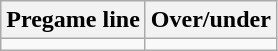<table class="wikitable">
<tr align="center">
<th style=>Pregame line</th>
<th style=>Over/under</th>
</tr>
<tr align="center">
<td></td>
<td></td>
</tr>
</table>
